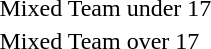<table>
<tr>
<td rowspan=2>Mixed Team under 17</td>
<td rowspan=2></td>
<td rowspan=2></td>
<td></td>
</tr>
<tr>
<td></td>
</tr>
<tr>
<td rowspan=2>Mixed Team over 17</td>
<td rowspan=2></td>
<td rowspan=2></td>
<td></td>
</tr>
<tr>
<td></td>
</tr>
<tr>
</tr>
</table>
